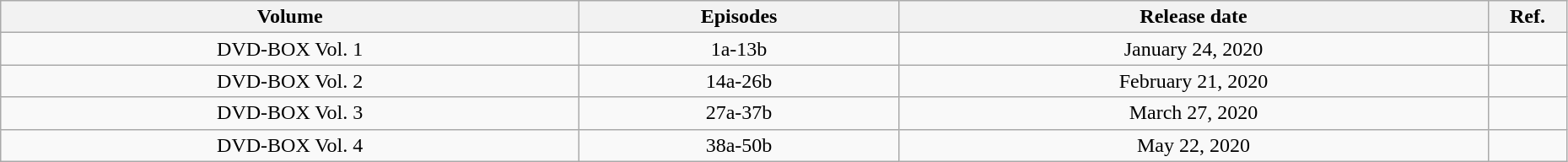<table class="wikitable" style="text-align: center; width: 98%;">
<tr>
<th>Volume</th>
<th>Episodes</th>
<th>Release date</th>
<th style="width:5%;">Ref.</th>
</tr>
<tr>
<td>DVD-BOX Vol. 1</td>
<td>1a-13b</td>
<td>January 24, 2020</td>
<td></td>
</tr>
<tr>
<td>DVD-BOX Vol. 2</td>
<td>14a-26b</td>
<td>February 21, 2020</td>
<td></td>
</tr>
<tr>
<td>DVD-BOX Vol. 3</td>
<td>27a-37b</td>
<td>March 27, 2020</td>
<td></td>
</tr>
<tr>
<td>DVD-BOX Vol. 4</td>
<td>38a-50b</td>
<td>May 22, 2020</td>
<td></td>
</tr>
</table>
